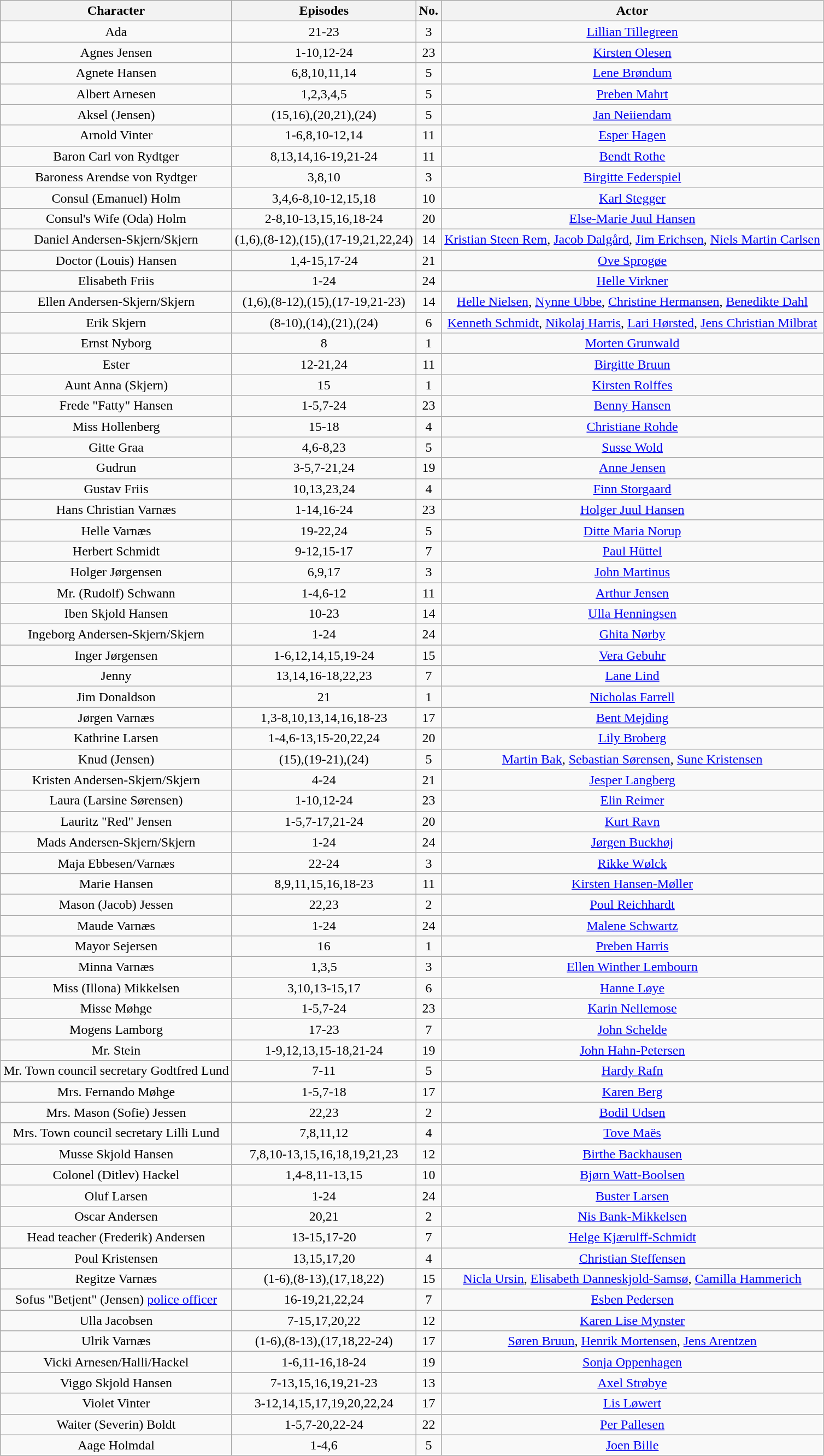<table class="wikitable sortable" style="text-align:center"; border="1">
<tr>
<th>Character</th>
<th>Episodes</th>
<th>No.</th>
<th>Actor</th>
</tr>
<tr>
<td>Ada</td>
<td>21-23</td>
<td>3</td>
<td><a href='#'>Lillian Tillegreen</a></td>
</tr>
<tr>
<td>Agnes Jensen</td>
<td>1-10,12-24</td>
<td>23</td>
<td><a href='#'>Kirsten Olesen</a></td>
</tr>
<tr>
<td>Agnete Hansen</td>
<td>6,8,10,11,14</td>
<td>5</td>
<td><a href='#'>Lene Brøndum</a></td>
</tr>
<tr>
<td>Albert Arnesen</td>
<td>1,2,3,4,5</td>
<td>5</td>
<td><a href='#'>Preben Mahrt</a></td>
</tr>
<tr>
<td>Aksel (Jensen)</td>
<td>(15,16),(20,21),(24)</td>
<td>5</td>
<td><a href='#'>Jan Neiiendam</a></td>
</tr>
<tr>
<td>Arnold Vinter</td>
<td>1-6,8,10-12,14</td>
<td>11</td>
<td><a href='#'>Esper Hagen</a></td>
</tr>
<tr>
<td>Baron Carl von Rydtger</td>
<td>8,13,14,16-19,21-24</td>
<td>11</td>
<td><a href='#'>Bendt Rothe</a></td>
</tr>
<tr>
<td>Baroness Arendse von Rydtger</td>
<td>3,8,10</td>
<td>3</td>
<td><a href='#'>Birgitte Federspiel</a></td>
</tr>
<tr>
<td>Consul (Emanuel) Holm</td>
<td>3,4,6-8,10-12,15,18</td>
<td>10</td>
<td><a href='#'>Karl Stegger</a></td>
</tr>
<tr>
<td>Consul's Wife (Oda) Holm</td>
<td>2-8,10-13,15,16,18-24</td>
<td>20</td>
<td><a href='#'>Else-Marie Juul Hansen</a></td>
</tr>
<tr>
<td>Daniel Andersen-Skjern/Skjern</td>
<td>(1,6),(8-12),(15),(17-19,21,22,24)</td>
<td>14</td>
<td><a href='#'>Kristian Steen Rem</a>, <a href='#'>Jacob Dalgård</a>, <a href='#'>Jim Erichsen</a>, <a href='#'>Niels Martin Carlsen</a></td>
</tr>
<tr>
<td>Doctor (Louis) Hansen</td>
<td>1,4-15,17-24</td>
<td>21</td>
<td><a href='#'>Ove Sprogøe</a></td>
</tr>
<tr>
<td>Elisabeth Friis</td>
<td>1-24</td>
<td>24</td>
<td><a href='#'>Helle Virkner</a></td>
</tr>
<tr>
<td>Ellen Andersen-Skjern/Skjern</td>
<td>(1,6),(8-12),(15),(17-19,21-23)</td>
<td>14</td>
<td><a href='#'>Helle Nielsen</a>, <a href='#'>Nynne Ubbe</a>, <a href='#'>Christine Hermansen</a>, <a href='#'>Benedikte Dahl</a></td>
</tr>
<tr>
<td>Erik Skjern</td>
<td>(8-10),(14),(21),(24)</td>
<td>6</td>
<td><a href='#'>Kenneth Schmidt</a>, <a href='#'>Nikolaj Harris</a>, <a href='#'>Lari Hørsted</a>, <a href='#'>Jens Christian Milbrat</a></td>
</tr>
<tr>
<td>Ernst Nyborg</td>
<td>8</td>
<td>1</td>
<td><a href='#'>Morten Grunwald</a></td>
</tr>
<tr>
<td>Ester</td>
<td>12-21,24</td>
<td>11</td>
<td><a href='#'>Birgitte Bruun</a></td>
</tr>
<tr>
<td>Aunt Anna (Skjern)</td>
<td>15</td>
<td>1</td>
<td><a href='#'>Kirsten Rolffes</a></td>
</tr>
<tr>
<td>Frede "Fatty" Hansen</td>
<td>1-5,7-24</td>
<td>23</td>
<td><a href='#'>Benny Hansen</a></td>
</tr>
<tr>
<td>Miss Hollenberg</td>
<td>15-18</td>
<td>4</td>
<td><a href='#'>Christiane Rohde</a></td>
</tr>
<tr>
<td>Gitte Graa</td>
<td>4,6-8,23</td>
<td>5</td>
<td><a href='#'>Susse Wold</a></td>
</tr>
<tr>
<td>Gudrun</td>
<td>3-5,7-21,24</td>
<td>19</td>
<td><a href='#'>Anne Jensen</a></td>
</tr>
<tr>
<td>Gustav Friis</td>
<td>10,13,23,24</td>
<td>4</td>
<td><a href='#'>Finn Storgaard</a></td>
</tr>
<tr>
<td>Hans Christian Varnæs</td>
<td>1-14,16-24</td>
<td>23</td>
<td><a href='#'>Holger Juul Hansen</a></td>
</tr>
<tr>
<td>Helle Varnæs</td>
<td>19-22,24</td>
<td>5</td>
<td><a href='#'>Ditte Maria Norup</a></td>
</tr>
<tr>
<td>Herbert Schmidt</td>
<td>9-12,15-17</td>
<td>7</td>
<td><a href='#'>Paul Hüttel</a></td>
</tr>
<tr>
<td>Holger Jørgensen</td>
<td>6,9,17</td>
<td>3</td>
<td><a href='#'>John Martinus</a></td>
</tr>
<tr>
<td>Mr. (Rudolf) Schwann</td>
<td>1-4,6-12</td>
<td>11</td>
<td><a href='#'>Arthur Jensen</a></td>
</tr>
<tr>
<td>Iben Skjold Hansen</td>
<td>10-23</td>
<td>14</td>
<td><a href='#'>Ulla Henningsen</a></td>
</tr>
<tr>
<td>Ingeborg Andersen-Skjern/Skjern</td>
<td>1-24</td>
<td>24</td>
<td><a href='#'>Ghita Nørby</a></td>
</tr>
<tr>
<td>Inger Jørgensen</td>
<td>1-6,12,14,15,19-24</td>
<td>15</td>
<td><a href='#'>Vera Gebuhr</a></td>
</tr>
<tr>
<td>Jenny</td>
<td>13,14,16-18,22,23</td>
<td>7</td>
<td><a href='#'>Lane Lind</a></td>
</tr>
<tr>
<td>Jim Donaldson</td>
<td>21</td>
<td>1</td>
<td><a href='#'>Nicholas Farrell</a></td>
</tr>
<tr>
<td>Jørgen Varnæs</td>
<td>1,3-8,10,13,14,16,18-23</td>
<td>17</td>
<td><a href='#'>Bent Mejding</a></td>
</tr>
<tr>
<td>Kathrine Larsen</td>
<td>1-4,6-13,15-20,22,24</td>
<td>20</td>
<td><a href='#'>Lily Broberg</a></td>
</tr>
<tr>
<td>Knud (Jensen)</td>
<td>(15),(19-21),(24)</td>
<td>5</td>
<td><a href='#'>Martin Bak</a>, <a href='#'>Sebastian Sørensen</a>, <a href='#'>Sune Kristensen</a></td>
</tr>
<tr>
<td>Kristen Andersen-Skjern/Skjern</td>
<td>4-24</td>
<td>21</td>
<td><a href='#'>Jesper Langberg</a></td>
</tr>
<tr>
<td>Laura (Larsine Sørensen)</td>
<td>1-10,12-24</td>
<td>23</td>
<td><a href='#'>Elin Reimer</a></td>
</tr>
<tr>
<td>Lauritz "Red" Jensen</td>
<td>1-5,7-17,21-24</td>
<td>20</td>
<td><a href='#'>Kurt Ravn</a></td>
</tr>
<tr>
<td>Mads Andersen-Skjern/Skjern</td>
<td>1-24</td>
<td>24</td>
<td><a href='#'>Jørgen Buckhøj</a></td>
</tr>
<tr>
<td>Maja Ebbesen/Varnæs</td>
<td>22-24</td>
<td>3</td>
<td><a href='#'>Rikke Wølck</a></td>
</tr>
<tr>
<td>Marie Hansen</td>
<td>8,9,11,15,16,18-23</td>
<td>11</td>
<td><a href='#'>Kirsten Hansen-Møller</a></td>
</tr>
<tr>
<td>Mason (Jacob) Jessen</td>
<td>22,23</td>
<td>2</td>
<td><a href='#'>Poul Reichhardt</a></td>
</tr>
<tr>
<td>Maude Varnæs</td>
<td>1-24</td>
<td>24</td>
<td><a href='#'>Malene Schwartz</a></td>
</tr>
<tr>
<td>Mayor Sejersen</td>
<td>16</td>
<td>1</td>
<td><a href='#'>Preben Harris</a></td>
</tr>
<tr>
<td>Minna Varnæs</td>
<td>1,3,5</td>
<td>3</td>
<td><a href='#'>Ellen Winther Lembourn</a></td>
</tr>
<tr>
<td>Miss (Illona) Mikkelsen</td>
<td>3,10,13-15,17</td>
<td>6</td>
<td><a href='#'>Hanne Løye</a></td>
</tr>
<tr>
<td>Misse Møhge</td>
<td>1-5,7-24</td>
<td>23</td>
<td><a href='#'>Karin Nellemose</a></td>
</tr>
<tr>
<td>Mogens Lamborg</td>
<td>17-23</td>
<td>7</td>
<td><a href='#'>John Schelde</a></td>
</tr>
<tr>
<td>Mr. Stein</td>
<td>1-9,12,13,15-18,21-24</td>
<td>19</td>
<td><a href='#'>John Hahn-Petersen</a></td>
</tr>
<tr>
<td>Mr. Town council secretary Godtfred Lund</td>
<td>7-11</td>
<td>5</td>
<td><a href='#'>Hardy Rafn</a></td>
</tr>
<tr>
<td>Mrs. Fernando Møhge</td>
<td>1-5,7-18</td>
<td>17</td>
<td><a href='#'>Karen Berg</a></td>
</tr>
<tr>
<td>Mrs. Mason (Sofie) Jessen</td>
<td>22,23</td>
<td>2</td>
<td><a href='#'>Bodil Udsen</a></td>
</tr>
<tr>
<td>Mrs. Town council secretary Lilli Lund</td>
<td>7,8,11,12</td>
<td>4</td>
<td><a href='#'>Tove Maës</a></td>
</tr>
<tr>
<td>Musse Skjold Hansen</td>
<td>7,8,10-13,15,16,18,19,21,23</td>
<td>12</td>
<td><a href='#'>Birthe Backhausen</a></td>
</tr>
<tr>
<td>Colonel (Ditlev) Hackel</td>
<td>1,4-8,11-13,15</td>
<td>10</td>
<td><a href='#'>Bjørn Watt-Boolsen</a></td>
</tr>
<tr>
<td>Oluf Larsen</td>
<td>1-24</td>
<td>24</td>
<td><a href='#'>Buster Larsen</a></td>
</tr>
<tr>
<td>Oscar Andersen</td>
<td>20,21</td>
<td>2</td>
<td><a href='#'>Nis Bank-Mikkelsen</a></td>
</tr>
<tr>
<td>Head teacher (Frederik) Andersen</td>
<td>13-15,17-20</td>
<td>7</td>
<td><a href='#'>Helge Kjærulff-Schmidt</a></td>
</tr>
<tr>
<td>Poul Kristensen</td>
<td>13,15,17,20</td>
<td>4</td>
<td><a href='#'>Christian Steffensen</a></td>
</tr>
<tr>
<td>Regitze Varnæs</td>
<td>(1-6),(8-13),(17,18,22)</td>
<td>15</td>
<td><a href='#'>Nicla Ursin</a>, <a href='#'>Elisabeth Danneskjold-Samsø</a>, <a href='#'>Camilla Hammerich</a></td>
</tr>
<tr>
<td>Sofus "Betjent" (Jensen) <a href='#'>police officer</a></td>
<td>16-19,21,22,24</td>
<td>7</td>
<td><a href='#'>Esben Pedersen</a></td>
</tr>
<tr>
<td>Ulla Jacobsen</td>
<td>7-15,17,20,22</td>
<td>12</td>
<td><a href='#'>Karen Lise Mynster</a></td>
</tr>
<tr>
<td>Ulrik Varnæs</td>
<td>(1-6),(8-13),(17,18,22-24)</td>
<td>17</td>
<td><a href='#'>Søren Bruun</a>, <a href='#'>Henrik Mortensen</a>, <a href='#'>Jens Arentzen</a></td>
</tr>
<tr>
<td>Vicki Arnesen/Halli/Hackel</td>
<td>1-6,11-16,18-24</td>
<td>19</td>
<td><a href='#'>Sonja Oppenhagen</a></td>
</tr>
<tr>
<td>Viggo Skjold Hansen</td>
<td>7-13,15,16,19,21-23</td>
<td>13</td>
<td><a href='#'>Axel Strøbye</a></td>
</tr>
<tr>
<td>Violet Vinter</td>
<td>3-12,14,15,17,19,20,22,24</td>
<td>17</td>
<td><a href='#'>Lis Løwert</a></td>
</tr>
<tr>
<td>Waiter (Severin) Boldt</td>
<td>1-5,7-20,22-24</td>
<td>22</td>
<td><a href='#'>Per Pallesen</a></td>
</tr>
<tr>
<td>Aage Holmdal</td>
<td>1-4,6</td>
<td>5</td>
<td><a href='#'>Joen Bille</a></td>
</tr>
</table>
